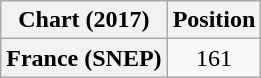<table class="wikitable plainrowheaders" style="text-align:center;">
<tr>
<th scope="col">Chart (2017)</th>
<th scope="col">Position</th>
</tr>
<tr>
<th scope="row">France (SNEP)</th>
<td>161</td>
</tr>
</table>
